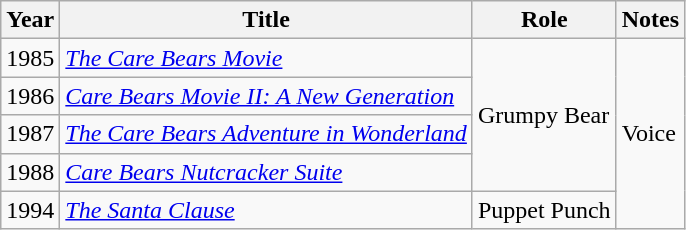<table class="wikitable sortable">
<tr>
<th>Year</th>
<th>Title</th>
<th>Role</th>
<th>Notes</th>
</tr>
<tr>
<td>1985</td>
<td><em><a href='#'>The Care Bears Movie</a></em></td>
<td rowspan="4">Grumpy Bear</td>
<td rowspan="5">Voice</td>
</tr>
<tr>
<td>1986</td>
<td><em><a href='#'>Care Bears Movie II: A New Generation</a></em></td>
</tr>
<tr>
<td>1987</td>
<td><em><a href='#'>The Care Bears Adventure in Wonderland</a></em></td>
</tr>
<tr>
<td>1988</td>
<td><em><a href='#'>Care Bears Nutcracker Suite</a></em></td>
</tr>
<tr>
<td>1994</td>
<td><em><a href='#'>The Santa Clause</a></em></td>
<td>Puppet Punch</td>
</tr>
</table>
